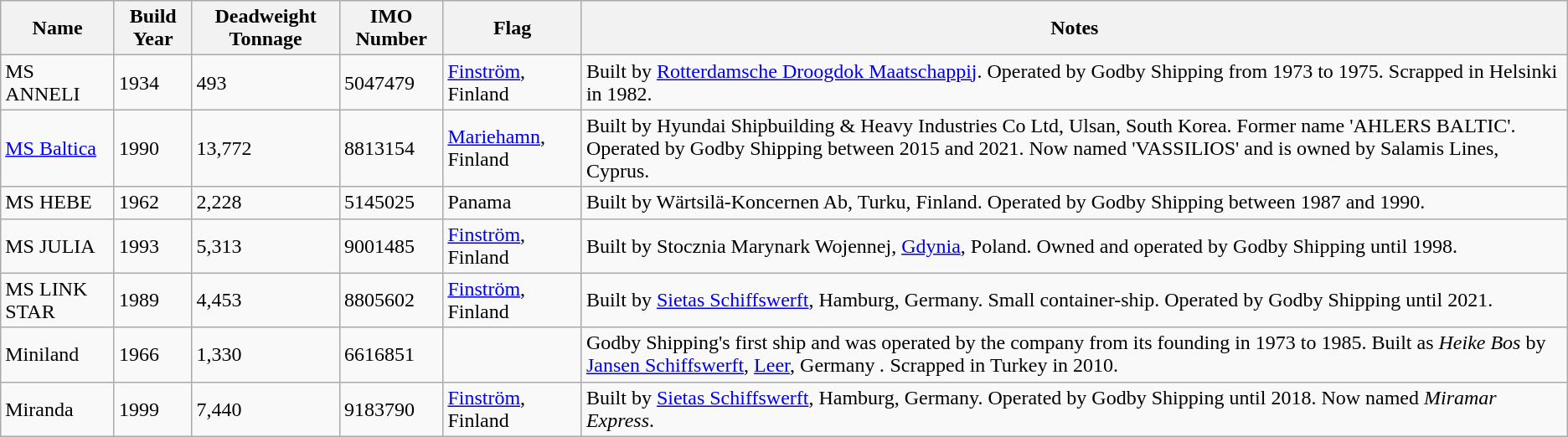<table class="wikitable">
<tr>
<th>Name</th>
<th>Build Year</th>
<th>Deadweight Tonnage</th>
<th>IMO Number</th>
<th>Flag</th>
<th>Notes</th>
</tr>
<tr>
<td>MS ANNELI</td>
<td>1934</td>
<td>493</td>
<td>5047479</td>
<td><a href='#'>Finström</a>, Finland</td>
<td>Built by <a href='#'>Rotterdamsche Droogdok Maatschappij</a>. Operated by Godby Shipping from 1973 to 1975. Scrapped in Helsinki in 1982.</td>
</tr>
<tr>
<td><a href='#'>MS Baltica</a></td>
<td>1990</td>
<td>13,772</td>
<td>8813154</td>
<td><a href='#'>Mariehamn</a>, Finland</td>
<td>Built by Hyundai Shipbuilding & Heavy Industries Co Ltd, Ulsan, South Korea. Former name 'AHLERS BALTIC'. Operated by Godby Shipping between 2015 and 2021. Now named 'VASSILIOS' and is owned by Salamis Lines, Cyprus.</td>
</tr>
<tr>
<td>MS HEBE</td>
<td>1962</td>
<td>2,228</td>
<td>5145025</td>
<td>Panama</td>
<td>Built by Wärtsilä-Koncernen Ab, Turku, Finland. Operated by Godby Shipping between 1987 and 1990.</td>
</tr>
<tr>
<td>MS JULIA</td>
<td>1993</td>
<td>5,313</td>
<td>9001485</td>
<td><a href='#'>Finström</a>, Finland</td>
<td>Built by Stocznia Marynark Wojennej, <a href='#'>Gdynia</a>, Poland. Owned and operated by Godby Shipping until 1998.</td>
</tr>
<tr>
<td>MS LINK STAR</td>
<td>1989</td>
<td>4,453</td>
<td>8805602</td>
<td><a href='#'>Finström</a>, Finland</td>
<td>Built by <a href='#'>Sietas Schiffswerft</a>, Hamburg, Germany. Small container-ship. Operated by Godby Shipping until 2021.</td>
</tr>
<tr>
<td>Miniland</td>
<td>1966</td>
<td>1,330</td>
<td>6616851</td>
<td></td>
<td>Godby Shipping's first ship and was operated by the company from its founding in 1973 to 1985. Built as <em>Heike Bos</em> by <a href='#'>Jansen Schiffswerft</a>, <a href='#'>Leer</a>, Germany <em>.</em> Scrapped in Turkey in 2010.</td>
</tr>
<tr>
<td>Miranda</td>
<td>1999</td>
<td>7,440</td>
<td>9183790</td>
<td><a href='#'>Finström</a>, Finland</td>
<td>Built by <a href='#'>Sietas Schiffswerft</a>, Hamburg, Germany. Operated by Godby Shipping until 2018. Now named <em>Miramar Express</em>.</td>
</tr>
</table>
